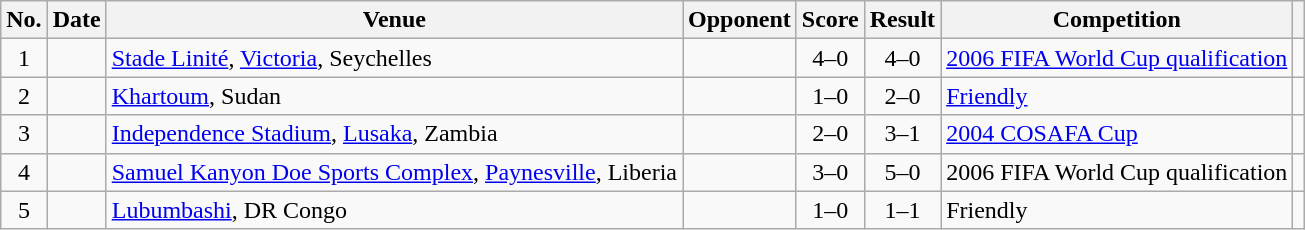<table class="wikitable sortable">
<tr>
<th scope="col">No.</th>
<th scope="col">Date</th>
<th scope="col">Venue</th>
<th scope="col">Opponent</th>
<th scope="col">Score</th>
<th scope="col">Result</th>
<th scope="col">Competition</th>
<th scope="col" class="unsortable"></th>
</tr>
<tr>
<td style="text-align:center">1</td>
<td></td>
<td><a href='#'>Stade Linité</a>, <a href='#'>Victoria</a>, Seychelles</td>
<td></td>
<td style="text-align:center">4–0</td>
<td style="text-align:center">4–0</td>
<td><a href='#'>2006 FIFA World Cup qualification</a></td>
<td></td>
</tr>
<tr>
<td style="text-align:center">2</td>
<td></td>
<td><a href='#'>Khartoum</a>, Sudan</td>
<td></td>
<td style="text-align:center">1–0</td>
<td style="text-align:center">2–0</td>
<td><a href='#'>Friendly</a></td>
<td></td>
</tr>
<tr>
<td style="text-align:center">3</td>
<td></td>
<td><a href='#'>Independence Stadium</a>, <a href='#'>Lusaka</a>, Zambia</td>
<td></td>
<td style="text-align:center">2–0</td>
<td style="text-align:center">3–1</td>
<td><a href='#'>2004 COSAFA Cup</a></td>
<td></td>
</tr>
<tr>
<td style="text-align:center">4</td>
<td></td>
<td><a href='#'>Samuel Kanyon Doe Sports Complex</a>, <a href='#'>Paynesville</a>, Liberia</td>
<td></td>
<td style="text-align:center">3–0</td>
<td style="text-align:center">5–0</td>
<td>2006 FIFA World Cup qualification</td>
<td></td>
</tr>
<tr>
<td style="text-align:center">5</td>
<td></td>
<td><a href='#'>Lubumbashi</a>, DR Congo</td>
<td></td>
<td style="text-align:center">1–0</td>
<td style="text-align:center">1–1</td>
<td>Friendly</td>
<td></td>
</tr>
</table>
